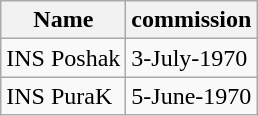<table class="wikitable">
<tr>
<th>Name</th>
<th>commission</th>
</tr>
<tr>
<td>INS Poshak</td>
<td>3-July-1970</td>
</tr>
<tr>
<td>INS PuraK</td>
<td>5-June-1970</td>
</tr>
</table>
